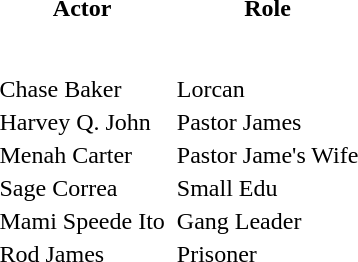<table class="table">
<tr>
<th>Actor</th>
<th class="unsortable"></th>
<th>Role </th>
</tr>
<tr>
<td></td>
<td></td>
<td></td>
</tr>
<tr>
<td></td>
<td></td>
<td></td>
</tr>
<tr>
<td></td>
<td></td>
<td></td>
</tr>
<tr>
<td></td>
<td></td>
<td></td>
</tr>
<tr>
<td></td>
<td></td>
<td></td>
</tr>
<tr>
<td></td>
<td></td>
<td></td>
</tr>
<tr>
<td></td>
<td></td>
<td></td>
</tr>
<tr>
<td></td>
<td></td>
<td></td>
</tr>
<tr>
<td>Chase Baker</td>
<td></td>
<td>Lorcan</td>
</tr>
<tr>
<td>Harvey Q. John</td>
<td></td>
<td>Pastor James</td>
</tr>
<tr>
<td>Menah Carter</td>
<td></td>
<td>Pastor Jame's Wife</td>
</tr>
<tr>
<td>Sage Correa</td>
<td></td>
<td>Small Edu</td>
</tr>
<tr>
<td>Mami Speede Ito</td>
<td></td>
<td>Gang Leader</td>
</tr>
<tr>
<td>Rod James</td>
<td></td>
<td>Prisoner</td>
</tr>
</table>
